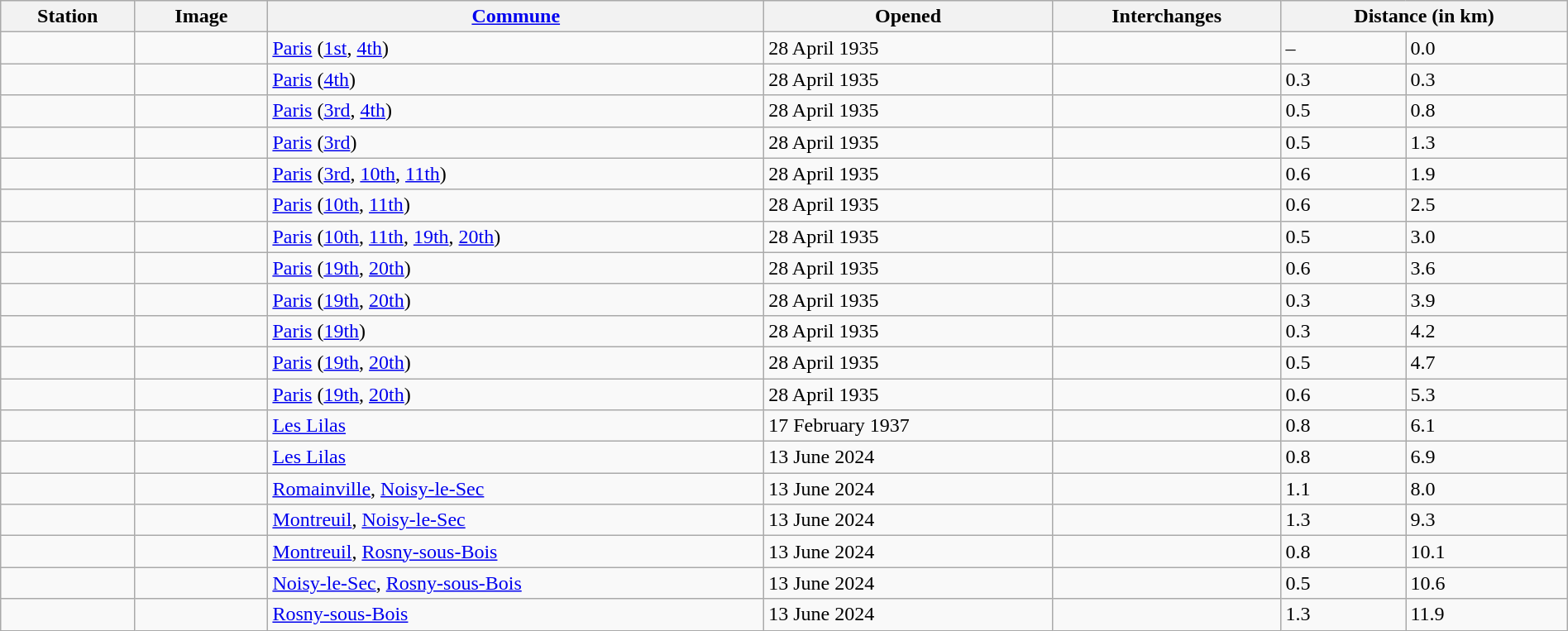<table class="wikitable sortable" style="width:100%">
<tr>
<th>Station</th>
<th style="width:100px" class="unsortable">Image</th>
<th><a href='#'>Commune</a></th>
<th data-sort-type="date">Opened</th>
<th class="unsortable">Interchanges</th>
<th colspan="2">Distance (in km)</th>
</tr>
<tr>
<td><strong></strong></td>
<td></td>
<td><a href='#'>Paris</a> (<a href='#'>1st</a>, <a href='#'>4th</a>)</td>
<td>28 April 1935</td>
<td>    <br>    </td>
<td>–</td>
<td>0.0</td>
</tr>
<tr>
<td><strong></strong></td>
<td></td>
<td><a href='#'>Paris</a> (<a href='#'>4th</a>)</td>
<td>28 April 1935</td>
<td> </td>
<td>0.3</td>
<td>0.3</td>
</tr>
<tr>
<td><strong></strong><br><strong></strong></td>
<td></td>
<td><a href='#'>Paris</a> (<a href='#'>3rd</a>, <a href='#'>4th</a>)</td>
<td>28 April 1935</td>
<td></td>
<td>0.5</td>
<td>0.8</td>
</tr>
<tr>
<td><strong></strong></td>
<td></td>
<td><a href='#'>Paris</a> (<a href='#'>3rd</a>)</td>
<td>28 April 1935</td>
<td> </td>
<td>0.5</td>
<td>1.3</td>
</tr>
<tr>
<td><strong></strong></td>
<td></td>
<td><a href='#'>Paris</a> (<a href='#'>3rd</a>, <a href='#'>10th</a>, <a href='#'>11th</a>)</td>
<td>28 April 1935</td>
<td>    </td>
<td>0.6</td>
<td>1.9</td>
</tr>
<tr>
<td><strong></strong><br><strong></strong></td>
<td></td>
<td><a href='#'>Paris</a> (<a href='#'>10th</a>, <a href='#'>11th</a>)</td>
<td>28 April 1935</td>
<td></td>
<td>0.6</td>
<td>2.5</td>
</tr>
<tr>
<td><strong></strong></td>
<td></td>
<td><a href='#'>Paris</a> (<a href='#'>10th</a>, <a href='#'>11th</a>, <a href='#'>19th</a>, <a href='#'>20th</a>)</td>
<td>28 April 1935</td>
<td> </td>
<td>0.5</td>
<td>3.0</td>
</tr>
<tr>
<td><strong></strong></td>
<td></td>
<td><a href='#'>Paris</a> (<a href='#'>19th</a>, <a href='#'>20th</a>)</td>
<td>28 April 1935</td>
<td></td>
<td>0.6</td>
<td>3.6</td>
</tr>
<tr>
<td><strong></strong></td>
<td></td>
<td><a href='#'>Paris</a> (<a href='#'>19th</a>, <a href='#'>20th</a>)</td>
<td>28 April 1935</td>
<td></td>
<td>0.3</td>
<td>3.9</td>
</tr>
<tr>
<td><strong></strong></td>
<td></td>
<td><a href='#'>Paris</a> (<a href='#'>19th</a>)</td>
<td>28 April 1935</td>
<td> </td>
<td>0.3</td>
<td>4.2</td>
</tr>
<tr>
<td><strong></strong></td>
<td></td>
<td><a href='#'>Paris</a> (<a href='#'>19th</a>, <a href='#'>20th</a>)</td>
<td>28 April 1935</td>
<td></td>
<td>0.5</td>
<td>4.7</td>
</tr>
<tr>
<td><strong></strong></td>
<td></td>
<td><a href='#'>Paris</a> (<a href='#'>19th</a>, <a href='#'>20th</a>)</td>
<td>28 April 1935</td>
<td> <br>  </td>
<td>0.6</td>
<td>5.3</td>
</tr>
<tr>
<td><strong></strong></td>
<td></td>
<td><a href='#'>Les Lilas</a></td>
<td>17 February 1937</td>
<td></td>
<td>0.8</td>
<td>6.1</td>
</tr>
<tr>
<td><strong></strong></td>
<td></td>
<td><a href='#'>Les Lilas</a></td>
<td>13 June 2024</td>
<td></td>
<td>0.8</td>
<td>6.9</td>
</tr>
<tr>
<td><strong></strong></td>
<td></td>
<td><a href='#'>Romainville</a>, <a href='#'>Noisy-le-Sec</a></td>
<td>13 June 2024</td>
<td></td>
<td>1.1</td>
<td>8.0</td>
</tr>
<tr>
<td><strong></strong></td>
<td></td>
<td><a href='#'>Montreuil</a>, <a href='#'>Noisy-le-Sec</a></td>
<td>13 June 2024</td>
<td></td>
<td>1.3</td>
<td>9.3</td>
</tr>
<tr>
<td><strong></strong><br><strong></strong></td>
<td></td>
<td><a href='#'>Montreuil</a>, <a href='#'>Rosny-sous-Bois</a></td>
<td>13 June 2024</td>
<td></td>
<td>0.8</td>
<td>10.1</td>
</tr>
<tr>
<td><strong></strong><br><strong></strong></td>
<td></td>
<td><a href='#'>Noisy-le-Sec</a>, <a href='#'>Rosny-sous-Bois</a></td>
<td>13 June 2024</td>
<td></td>
<td>0.5</td>
<td>10.6</td>
</tr>
<tr>
<td><strong></strong></td>
<td></td>
<td><a href='#'>Rosny-sous-Bois</a></td>
<td>13 June 2024</td>
<td> </td>
<td>1.3</td>
<td>11.9</td>
</tr>
</table>
